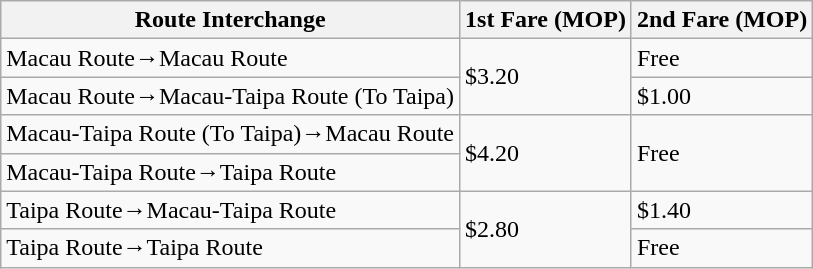<table class="wikitable" border="1">
<tr>
<th>Route Interchange</th>
<th>1st Fare (MOP)</th>
<th>2nd Fare (MOP)</th>
</tr>
<tr>
<td>Macau Route→Macau Route</td>
<td rowspan="2">$3.20</td>
<td>Free</td>
</tr>
<tr>
<td>Macau Route→Macau-Taipa Route (To Taipa)</td>
<td>$1.00</td>
</tr>
<tr>
<td>Macau-Taipa Route (To Taipa)→Macau Route</td>
<td rowspan="2">$4.20</td>
<td rowspan="2">Free</td>
</tr>
<tr>
<td>Macau-Taipa Route→Taipa Route</td>
</tr>
<tr>
<td>Taipa Route→Macau-Taipa Route</td>
<td rowspan="2">$2.80</td>
<td>$1.40</td>
</tr>
<tr>
<td>Taipa Route→Taipa Route</td>
<td>Free</td>
</tr>
</table>
